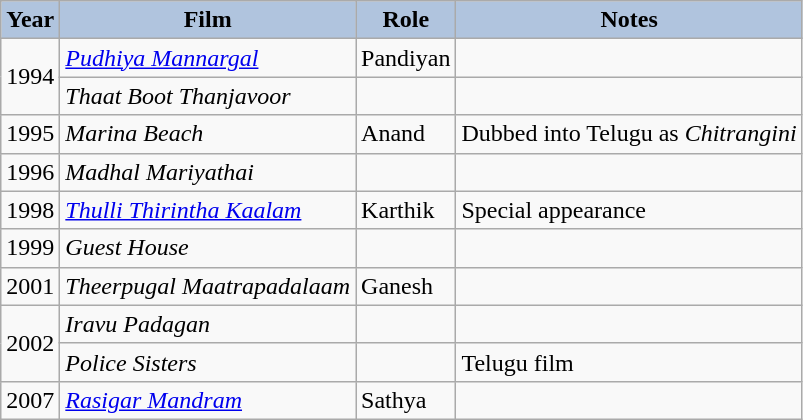<table class="wikitable">
<tr style="text-align:center;">
<th style="background:#B0C4DE;">Year</th>
<th style="background:#B0C4DE;">Film</th>
<th style="background:#B0C4DE;">Role</th>
<th style="background:#B0C4DE;">Notes</th>
</tr>
<tr>
<td rowspan="2">1994</td>
<td><em><a href='#'>Pudhiya Mannargal</a></em></td>
<td>Pandiyan</td>
<td></td>
</tr>
<tr>
<td><em>Thaat Boot Thanjavoor</em></td>
<td></td>
<td></td>
</tr>
<tr>
<td>1995</td>
<td><em>Marina Beach</em></td>
<td>Anand</td>
<td>Dubbed into Telugu as <em>Chitrangini</em></td>
</tr>
<tr>
<td>1996</td>
<td><em>Madhal Mariyathai</em></td>
<td></td>
<td></td>
</tr>
<tr>
<td>1998</td>
<td><em><a href='#'>Thulli Thirintha Kaalam</a></em></td>
<td>Karthik</td>
<td>Special appearance</td>
</tr>
<tr>
<td>1999</td>
<td><em>Guest House</em></td>
<td></td>
<td></td>
</tr>
<tr>
<td>2001</td>
<td><em>Theerpugal Maatrapadalaam</em></td>
<td>Ganesh</td>
<td></td>
</tr>
<tr>
<td rowspan="2">2002</td>
<td><em>Iravu Padagan</em></td>
<td></td>
<td></td>
</tr>
<tr>
<td><em>Police Sisters</em></td>
<td></td>
<td>Telugu film</td>
</tr>
<tr>
<td>2007</td>
<td><em><a href='#'>Rasigar Mandram</a></em></td>
<td>Sathya</td>
<td></td>
</tr>
</table>
